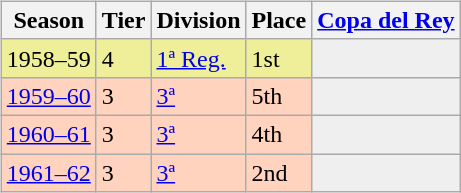<table>
<tr>
<td valign="top" width=0%><br><table class="wikitable">
<tr style="background:#f0f6fa;">
<th>Season</th>
<th>Tier</th>
<th>Division</th>
<th>Place</th>
<th><a href='#'>Copa del Rey</a></th>
</tr>
<tr>
<td style="background:#EFEF99;">1958–59</td>
<td style="background:#EFEF99;">4</td>
<td style="background:#EFEF99;"><a href='#'>1ª Reg.</a></td>
<td style="background:#EFEF99;">1st</td>
<th style="background:#efefef;"></th>
</tr>
<tr>
<td style="background:#FFD3BD;"><a href='#'>1959–60</a></td>
<td style="background:#FFD3BD;">3</td>
<td style="background:#FFD3BD;"><a href='#'>3ª</a></td>
<td style="background:#FFD3BD;">5th</td>
<th style="background:#efefef;"></th>
</tr>
<tr>
<td style="background:#FFD3BD;"><a href='#'>1960–61</a></td>
<td style="background:#FFD3BD;">3</td>
<td style="background:#FFD3BD;"><a href='#'>3ª</a></td>
<td style="background:#FFD3BD;">4th</td>
<th style="background:#efefef;"></th>
</tr>
<tr>
<td style="background:#FFD3BD;"><a href='#'>1961–62</a></td>
<td style="background:#FFD3BD;">3</td>
<td style="background:#FFD3BD;"><a href='#'>3ª</a></td>
<td style="background:#FFD3BD;">2nd</td>
<th style="background:#efefef;"></th>
</tr>
</table>
</td>
</tr>
</table>
